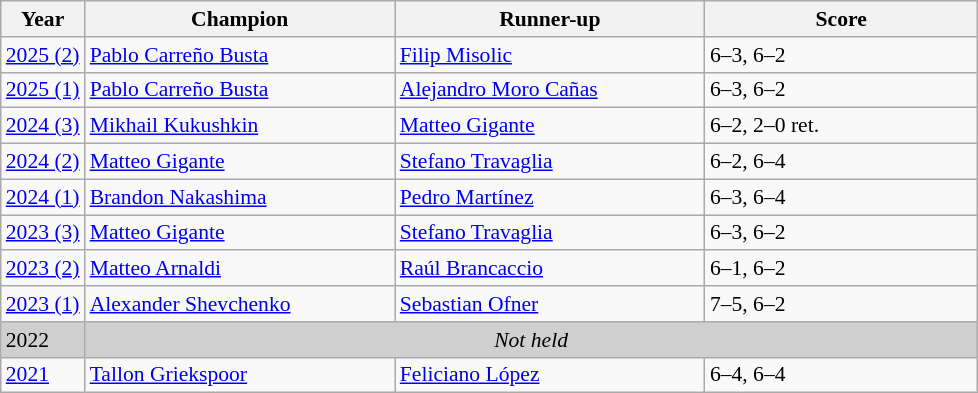<table class="wikitable" style="font-size:90%">
<tr>
<th>Year</th>
<th width="200">Champion</th>
<th width="200">Runner-up</th>
<th width="175">Score</th>
</tr>
<tr>
<td><a href='#'>2025 (2)</a></td>
<td> <a href='#'>Pablo Carreño Busta</a></td>
<td> <a href='#'>Filip Misolic</a></td>
<td>6–3, 6–2</td>
</tr>
<tr>
<td><a href='#'>2025 (1)</a></td>
<td> <a href='#'>Pablo Carreño Busta</a></td>
<td> <a href='#'>Alejandro Moro Cañas</a></td>
<td>6–3, 6–2</td>
</tr>
<tr>
<td><a href='#'>2024 (3)</a></td>
<td> <a href='#'>Mikhail Kukushkin</a></td>
<td> <a href='#'>Matteo Gigante</a></td>
<td>6–2, 2–0 ret.</td>
</tr>
<tr>
<td><a href='#'>2024 (2)</a></td>
<td> <a href='#'>Matteo Gigante</a></td>
<td> <a href='#'>Stefano Travaglia</a></td>
<td>6–2, 6–4</td>
</tr>
<tr>
<td><a href='#'>2024 (1)</a></td>
<td> <a href='#'>Brandon Nakashima</a></td>
<td> <a href='#'>Pedro Martínez</a></td>
<td>6–3, 6–4</td>
</tr>
<tr>
<td><a href='#'>2023 (3)</a></td>
<td> <a href='#'>Matteo Gigante</a></td>
<td> <a href='#'>Stefano Travaglia</a></td>
<td>6–3, 6–2</td>
</tr>
<tr>
<td><a href='#'>2023 (2)</a></td>
<td> <a href='#'>Matteo Arnaldi</a></td>
<td> <a href='#'>Raúl Brancaccio</a></td>
<td>6–1, 6–2</td>
</tr>
<tr>
<td><a href='#'>2023 (1)</a></td>
<td> <a href='#'>Alexander Shevchenko</a></td>
<td> <a href='#'>Sebastian Ofner</a></td>
<td>7–5, 6–2</td>
</tr>
<tr>
<td style="background:#cfcfcf">2022</td>
<td colspan=3 align=center style="background:#cfcfcf"><em>Not held</em></td>
</tr>
<tr>
<td><a href='#'>2021</a></td>
<td> <a href='#'>Tallon Griekspoor</a></td>
<td> <a href='#'>Feliciano López</a></td>
<td>6–4, 6–4</td>
</tr>
</table>
